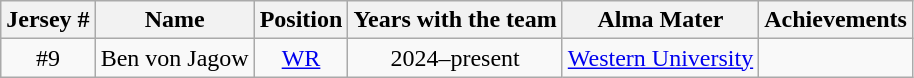<table class="wikitable" style="text-align:center">
<tr>
<th>Jersey #</th>
<th>Name</th>
<th>Position</th>
<th>Years with the team</th>
<th>Alma Mater</th>
<th>Achievements</th>
</tr>
<tr>
<td>#9</td>
<td>Ben von Jagow</td>
<td><a href='#'>WR</a></td>
<td>2024–present</td>
<td><a href='#'>Western University</a></td>
<td></td>
</tr>
</table>
